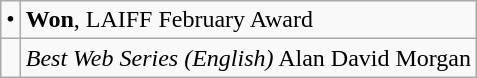<table class="wikitable">
<tr>
<td>•</td>
<td><strong>Won</strong>, LAIFF February Award</td>
</tr>
<tr>
<td></td>
<td><em>Best Web Series (English)</em> Alan David Morgan</td>
</tr>
</table>
